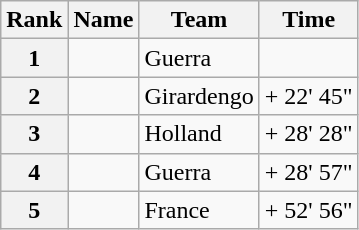<table class="wikitable">
<tr>
<th>Rank</th>
<th>Name</th>
<th>Team</th>
<th>Time</th>
</tr>
<tr>
<th style="text-align:center">1</th>
<td> </td>
<td>Guerra</td>
<td align="right"></td>
</tr>
<tr>
<th style="text-align:center">2</th>
<td></td>
<td>Girardengo</td>
<td align="right">+ 22' 45"</td>
</tr>
<tr>
<th style="text-align:center">3</th>
<td></td>
<td>Holland</td>
<td align="right">+ 28' 28"</td>
</tr>
<tr>
<th style="text-align:center">4</th>
<td></td>
<td>Guerra</td>
<td align="right">+ 28' 57"</td>
</tr>
<tr>
<th style="text-align:center">5</th>
<td></td>
<td>France</td>
<td align="right">+ 52' 56"</td>
</tr>
</table>
